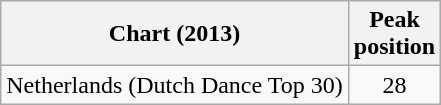<table class="wikitable">
<tr>
<th>Chart (2013)</th>
<th>Peak<br>position</th>
</tr>
<tr>
<td>Netherlands (Dutch Dance Top 30)</td>
<td align="center">28</td>
</tr>
</table>
